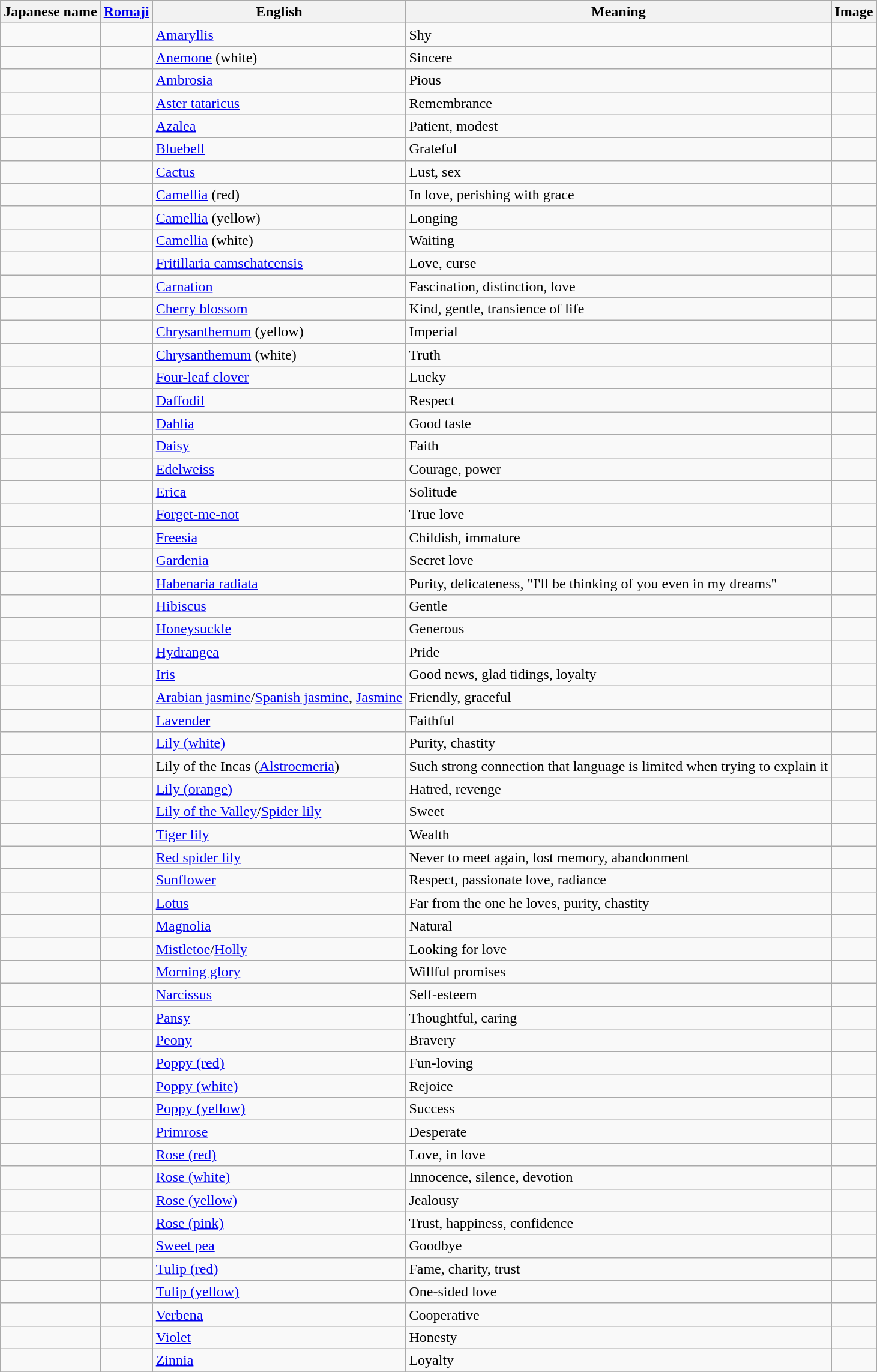<table class="wikitable sortable">
<tr>
<th>Japanese name</th>
<th><a href='#'>Romaji</a></th>
<th>English</th>
<th>Meaning</th>
<th>Image</th>
</tr>
<tr>
<td></td>
<td></td>
<td><a href='#'>Amaryllis</a></td>
<td>Shy</td>
<td></td>
</tr>
<tr>
<td></td>
<td></td>
<td><a href='#'>Anemone</a> (white)</td>
<td>Sincere</td>
<td></td>
</tr>
<tr>
<td></td>
<td></td>
<td><a href='#'>Ambrosia</a></td>
<td>Pious</td>
<td></td>
</tr>
<tr>
<td></td>
<td></td>
<td><a href='#'>Aster tataricus</a></td>
<td>Remembrance</td>
<td></td>
</tr>
<tr>
<td></td>
<td></td>
<td><a href='#'>Azalea</a></td>
<td>Patient, modest</td>
<td></td>
</tr>
<tr>
<td></td>
<td></td>
<td><a href='#'>Bluebell</a></td>
<td>Grateful</td>
<td></td>
</tr>
<tr>
<td></td>
<td></td>
<td><a href='#'>Cactus</a></td>
<td>Lust, sex</td>
<td></td>
</tr>
<tr>
<td></td>
<td></td>
<td><a href='#'>Camellia</a> (red)</td>
<td>In love, perishing with grace</td>
<td></td>
</tr>
<tr>
<td></td>
<td></td>
<td><a href='#'>Camellia</a> (yellow)</td>
<td>Longing</td>
<td></td>
</tr>
<tr>
<td></td>
<td></td>
<td><a href='#'>Camellia</a> (white)</td>
<td>Waiting</td>
<td></td>
</tr>
<tr>
<td></td>
<td></td>
<td><a href='#'>Fritillaria camschatcensis</a></td>
<td>Love, curse</td>
<td></td>
</tr>
<tr>
<td></td>
<td></td>
<td><a href='#'>Carnation</a></td>
<td>Fascination, distinction, love</td>
<td></td>
</tr>
<tr>
<td></td>
<td></td>
<td><a href='#'>Cherry blossom</a></td>
<td>Kind, gentle, transience of life</td>
<td></td>
</tr>
<tr>
<td></td>
<td></td>
<td><a href='#'>Chrysanthemum</a> (yellow)</td>
<td>Imperial</td>
<td></td>
</tr>
<tr>
<td></td>
<td></td>
<td><a href='#'>Chrysanthemum</a> (white)</td>
<td>Truth</td>
<td></td>
</tr>
<tr>
<td></td>
<td></td>
<td><a href='#'>Four-leaf clover</a></td>
<td>Lucky</td>
<td></td>
</tr>
<tr>
<td></td>
<td></td>
<td><a href='#'>Daffodil</a></td>
<td>Respect</td>
<td></td>
</tr>
<tr>
<td></td>
<td></td>
<td><a href='#'>Dahlia</a></td>
<td>Good taste</td>
<td></td>
</tr>
<tr>
<td></td>
<td></td>
<td><a href='#'>Daisy</a></td>
<td>Faith</td>
<td></td>
</tr>
<tr>
<td></td>
<td></td>
<td><a href='#'>Edelweiss</a></td>
<td>Courage, power</td>
<td></td>
</tr>
<tr>
<td></td>
<td></td>
<td><a href='#'>Erica</a></td>
<td>Solitude</td>
<td></td>
</tr>
<tr>
<td></td>
<td></td>
<td><a href='#'>Forget-me-not</a></td>
<td>True love</td>
<td></td>
</tr>
<tr>
<td></td>
<td></td>
<td><a href='#'>Freesia</a></td>
<td>Childish, immature</td>
<td></td>
</tr>
<tr>
<td></td>
<td></td>
<td><a href='#'>Gardenia</a></td>
<td>Secret love</td>
<td></td>
</tr>
<tr>
<td></td>
<td></td>
<td><a href='#'>Habenaria radiata</a></td>
<td>Purity, delicateness, "I'll be thinking of you even in my dreams"</td>
<td></td>
</tr>
<tr>
<td></td>
<td></td>
<td><a href='#'>Hibiscus</a></td>
<td>Gentle</td>
<td></td>
</tr>
<tr>
<td></td>
<td></td>
<td><a href='#'>Honeysuckle</a></td>
<td>Generous</td>
<td></td>
</tr>
<tr>
<td></td>
<td></td>
<td><a href='#'>Hydrangea</a></td>
<td>Pride</td>
<td></td>
</tr>
<tr>
<td></td>
<td></td>
<td><a href='#'>Iris</a></td>
<td>Good news, glad tidings, loyalty</td>
<td></td>
</tr>
<tr>
<td></td>
<td></td>
<td><a href='#'>Arabian jasmine</a>/<a href='#'>Spanish jasmine</a>, <a href='#'>Jasmine</a></td>
<td>Friendly, graceful</td>
<td></td>
</tr>
<tr>
<td></td>
<td></td>
<td><a href='#'>Lavender</a></td>
<td>Faithful</td>
<td></td>
</tr>
<tr>
<td></td>
<td></td>
<td><a href='#'>Lily (white)</a></td>
<td>Purity, chastity</td>
<td></td>
</tr>
<tr>
<td></td>
<td></td>
<td>Lily of the Incas (<a href='#'>Alstroemeria</a>)</td>
<td>Such strong connection that language is limited when trying to explain it</td>
<td></td>
</tr>
<tr>
<td></td>
<td></td>
<td><a href='#'>Lily (orange)</a></td>
<td>Hatred, revenge</td>
<td></td>
</tr>
<tr>
<td></td>
<td></td>
<td><a href='#'>Lily of the Valley</a>/<a href='#'>Spider lily</a></td>
<td>Sweet</td>
<td></td>
</tr>
<tr>
<td></td>
<td></td>
<td><a href='#'>Tiger lily</a></td>
<td>Wealth</td>
<td></td>
</tr>
<tr>
<td></td>
<td></td>
<td><a href='#'>Red spider lily</a></td>
<td>Never to meet again, lost memory, abandonment</td>
<td></td>
</tr>
<tr>
<td></td>
<td></td>
<td><a href='#'>Sunflower</a></td>
<td>Respect, passionate love, radiance</td>
<td></td>
</tr>
<tr>
<td></td>
<td></td>
<td><a href='#'>Lotus</a></td>
<td>Far from the one he loves, purity, chastity</td>
<td></td>
</tr>
<tr>
<td></td>
<td></td>
<td><a href='#'>Magnolia</a></td>
<td>Natural</td>
<td></td>
</tr>
<tr>
<td></td>
<td></td>
<td><a href='#'>Mistletoe</a>/<a href='#'>Holly</a></td>
<td>Looking for love</td>
<td></td>
</tr>
<tr>
<td></td>
<td></td>
<td><a href='#'>Morning glory</a></td>
<td>Willful promises</td>
<td></td>
</tr>
<tr>
<td></td>
<td></td>
<td><a href='#'>Narcissus</a></td>
<td>Self-esteem</td>
<td></td>
</tr>
<tr>
<td></td>
<td></td>
<td><a href='#'>Pansy</a></td>
<td>Thoughtful, caring</td>
<td></td>
</tr>
<tr>
<td></td>
<td></td>
<td><a href='#'>Peony</a></td>
<td>Bravery</td>
<td></td>
</tr>
<tr>
<td></td>
<td></td>
<td><a href='#'>Poppy (red)</a></td>
<td>Fun-loving</td>
<td></td>
</tr>
<tr>
<td></td>
<td></td>
<td><a href='#'>Poppy (white)</a></td>
<td>Rejoice</td>
<td></td>
</tr>
<tr>
<td></td>
<td></td>
<td><a href='#'>Poppy (yellow)</a></td>
<td>Success</td>
<td></td>
</tr>
<tr>
<td></td>
<td></td>
<td><a href='#'>Primrose</a></td>
<td>Desperate</td>
<td></td>
</tr>
<tr>
<td></td>
<td></td>
<td><a href='#'>Rose (red)</a></td>
<td>Love, in love</td>
<td></td>
</tr>
<tr>
<td></td>
<td></td>
<td><a href='#'>Rose (white)</a></td>
<td>Innocence, silence, devotion</td>
<td></td>
</tr>
<tr>
<td></td>
<td></td>
<td><a href='#'>Rose (yellow)</a></td>
<td>Jealousy</td>
<td></td>
</tr>
<tr>
<td></td>
<td></td>
<td><a href='#'>Rose (pink)</a></td>
<td>Trust, happiness, confidence</td>
<td></td>
</tr>
<tr>
<td></td>
<td></td>
<td><a href='#'>Sweet pea</a></td>
<td>Goodbye</td>
<td></td>
</tr>
<tr>
<td></td>
<td></td>
<td><a href='#'>Tulip (red)</a></td>
<td>Fame, charity, trust</td>
<td></td>
</tr>
<tr>
<td></td>
<td></td>
<td><a href='#'>Tulip (yellow)</a></td>
<td>One-sided love</td>
<td></td>
</tr>
<tr>
<td></td>
<td></td>
<td><a href='#'>Verbena</a></td>
<td>Cooperative</td>
<td></td>
</tr>
<tr>
<td></td>
<td></td>
<td><a href='#'>Violet</a></td>
<td>Honesty</td>
<td></td>
</tr>
<tr>
<td></td>
<td></td>
<td><a href='#'>Zinnia</a></td>
<td>Loyalty</td>
<td></td>
</tr>
<tr>
</tr>
</table>
